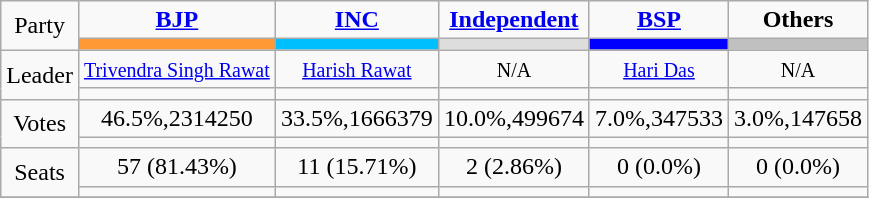<table class="wikitable"; style="text-align:center;">
<tr>
<td rowspan=2>Party</td>
<td align=center><strong><a href='#'>BJP</a></strong></td>
<td align=center><strong><a href='#'>INC</a></strong></td>
<td align=center><strong><a href='#'>Independent</a></strong></td>
<td align=center><strong><a href='#'>BSP</a></strong></td>
<td align=center><strong>Others</strong></td>
</tr>
<tr>
<td align=center bgcolor=#FF9933></td>
<td align=center bgcolor=#00BFFF></td>
<td align=center bgcolor=#DDDDDD></td>
<td align=center bgcolor=#0000FF></td>
<td align=center bgcolor=silver></td>
</tr>
<tr>
<td rowspan=2>Leader</td>
<td align=center><small><a href='#'>Trivendra Singh Rawat</a></small></td>
<td align=center><small><a href='#'>Harish Rawat</a></small></td>
<td align=center><small>N/A</small></td>
<td align=center><small><a href='#'>Hari Das</a></small></td>
<td align=center><small>N/A</small></td>
</tr>
<tr>
<td align=center></td>
<td align=center></td>
<td align=center></td>
<td align=center></td>
<td align=center></td>
</tr>
<tr>
<td rowspan=2>Votes</td>
<td align=center>46.5%,2314250</td>
<td align=center>33.5%,1666379</td>
<td align=center>10.0%,499674</td>
<td align=center>7.0%,347533</td>
<td align=center>3.0%,147658</td>
</tr>
<tr>
<td></td>
<td></td>
<td></td>
<td></td>
<td></td>
</tr>
<tr>
<td rowspan=2>Seats</td>
<td align=center>57 (81.43%)</td>
<td align=center>11 (15.71%)</td>
<td align=center>2 (2.86%)</td>
<td align=center>0 (0.0%)</td>
<td align=center>0 (0.0%)</td>
</tr>
<tr>
<td align=center></td>
<td align=center></td>
<td align=center></td>
<td align=center></td>
<td align=center></td>
</tr>
<tr>
</tr>
</table>
